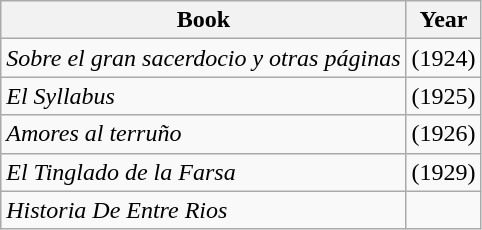<table class="wikitable">
<tr>
<th>Book</th>
<th>Year</th>
</tr>
<tr>
<td><em>Sobre el gran sacerdocio y otras páginas</em></td>
<td>(1924)</td>
</tr>
<tr>
<td><em>El Syllabus</em></td>
<td>(1925)</td>
</tr>
<tr>
<td><em>Amores al terruño</em></td>
<td>(1926)</td>
</tr>
<tr>
<td><em>El Tinglado de la Farsa</em></td>
<td>(1929)</td>
</tr>
<tr>
<td><em>Historia De Entre Rios</em></td>
<td></td>
</tr>
</table>
